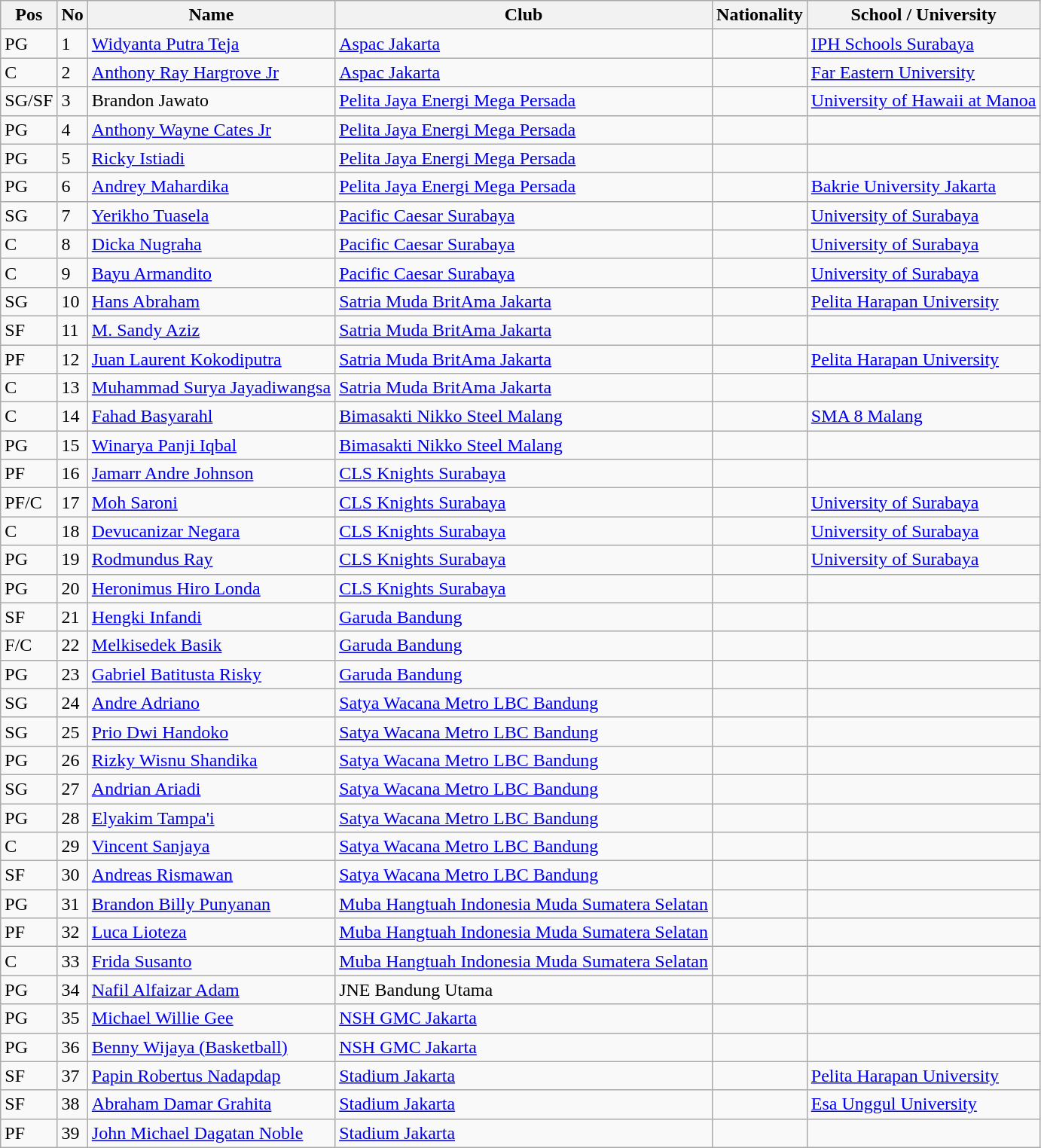<table class="wikitable">
<tr>
<th>Pos</th>
<th>No</th>
<th>Name</th>
<th>Club</th>
<th>Nationality</th>
<th>School / University</th>
</tr>
<tr>
<td>PG</td>
<td>1</td>
<td><a href='#'>Widyanta Putra Teja</a></td>
<td><a href='#'>Aspac Jakarta</a></td>
<td></td>
<td><a href='#'>IPH Schools Surabaya</a></td>
</tr>
<tr>
<td>C</td>
<td>2</td>
<td><a href='#'>Anthony Ray Hargrove Jr</a></td>
<td><a href='#'>Aspac Jakarta</a></td>
<td></td>
<td><a href='#'>Far Eastern University</a></td>
</tr>
<tr>
<td>SG/SF</td>
<td>3</td>
<td>Brandon Jawato</td>
<td><a href='#'>Pelita Jaya Energi Mega Persada</a></td>
<td></td>
<td><a href='#'>University of Hawaii at Manoa</a></td>
</tr>
<tr>
<td>PG</td>
<td>4</td>
<td><a href='#'>Anthony Wayne Cates Jr</a></td>
<td><a href='#'>Pelita Jaya Energi Mega Persada</a></td>
<td></td>
<td></td>
</tr>
<tr>
<td>PG</td>
<td>5</td>
<td><a href='#'>Ricky Istiadi</a></td>
<td><a href='#'>Pelita Jaya Energi Mega Persada</a></td>
<td></td>
<td></td>
</tr>
<tr>
<td>PG</td>
<td>6</td>
<td><a href='#'>Andrey Mahardika</a></td>
<td><a href='#'>Pelita Jaya Energi Mega Persada</a></td>
<td></td>
<td><a href='#'>Bakrie University Jakarta</a></td>
</tr>
<tr>
<td>SG</td>
<td>7</td>
<td><a href='#'>Yerikho Tuasela</a></td>
<td><a href='#'>Pacific Caesar Surabaya</a></td>
<td></td>
<td><a href='#'>University of Surabaya</a></td>
</tr>
<tr>
<td>C</td>
<td>8</td>
<td><a href='#'>Dicka Nugraha</a></td>
<td><a href='#'>Pacific Caesar Surabaya</a></td>
<td></td>
<td><a href='#'>University of Surabaya</a></td>
</tr>
<tr>
<td>C</td>
<td>9</td>
<td><a href='#'>Bayu Armandito</a></td>
<td><a href='#'>Pacific Caesar Surabaya</a></td>
<td></td>
<td><a href='#'>University of Surabaya</a></td>
</tr>
<tr>
<td>SG</td>
<td>10</td>
<td><a href='#'>Hans Abraham</a></td>
<td><a href='#'>Satria Muda BritAma Jakarta</a></td>
<td></td>
<td><a href='#'>Pelita Harapan University</a></td>
</tr>
<tr>
<td>SF</td>
<td>11</td>
<td><a href='#'>M. Sandy Aziz</a></td>
<td><a href='#'>Satria Muda BritAma Jakarta</a></td>
<td></td>
<td></td>
</tr>
<tr>
<td>PF</td>
<td>12</td>
<td><a href='#'>Juan Laurent Kokodiputra</a></td>
<td><a href='#'>Satria Muda BritAma Jakarta</a></td>
<td></td>
<td><a href='#'>Pelita Harapan University</a></td>
</tr>
<tr>
<td>C</td>
<td>13</td>
<td><a href='#'>Muhammad Surya Jayadiwangsa</a></td>
<td><a href='#'>Satria Muda BritAma Jakarta</a></td>
<td></td>
<td></td>
</tr>
<tr>
<td>C</td>
<td>14</td>
<td><a href='#'>Fahad Basyarahl</a></td>
<td><a href='#'>Bimasakti Nikko Steel Malang</a></td>
<td></td>
<td><a href='#'>SMA 8 Malang</a></td>
</tr>
<tr>
<td>PG</td>
<td>15</td>
<td><a href='#'>Winarya Panji Iqbal</a></td>
<td><a href='#'>Bimasakti Nikko Steel Malang</a></td>
<td></td>
<td></td>
</tr>
<tr>
<td>PF</td>
<td>16</td>
<td><a href='#'>Jamarr Andre Johnson</a></td>
<td><a href='#'>CLS Knights Surabaya</a></td>
<td></td>
<td></td>
</tr>
<tr>
<td>PF/C</td>
<td>17</td>
<td><a href='#'>Moh Saroni</a></td>
<td><a href='#'>CLS Knights Surabaya</a></td>
<td></td>
<td><a href='#'>University of Surabaya</a></td>
</tr>
<tr>
<td>C</td>
<td>18</td>
<td><a href='#'>Devucanizar Negara</a></td>
<td><a href='#'>CLS Knights Surabaya</a></td>
<td></td>
<td><a href='#'>University of Surabaya</a></td>
</tr>
<tr>
<td>PG</td>
<td>19</td>
<td><a href='#'>Rodmundus Ray</a></td>
<td><a href='#'>CLS Knights Surabaya</a></td>
<td></td>
<td><a href='#'>University of Surabaya</a></td>
</tr>
<tr>
<td>PG</td>
<td>20</td>
<td><a href='#'>Heronimus Hiro Londa</a></td>
<td><a href='#'>CLS Knights Surabaya</a></td>
<td></td>
<td></td>
</tr>
<tr>
<td>SF</td>
<td>21</td>
<td><a href='#'>Hengki Infandi</a></td>
<td><a href='#'>Garuda Bandung</a></td>
<td></td>
<td></td>
</tr>
<tr>
<td>F/C</td>
<td>22</td>
<td><a href='#'>Melkisedek Basik</a></td>
<td><a href='#'>Garuda Bandung</a></td>
<td></td>
<td></td>
</tr>
<tr>
<td>PG</td>
<td>23</td>
<td><a href='#'>Gabriel Batitusta Risky</a></td>
<td><a href='#'>Garuda Bandung</a></td>
<td></td>
<td></td>
</tr>
<tr>
<td>SG</td>
<td>24</td>
<td><a href='#'>Andre Adriano</a></td>
<td><a href='#'>Satya Wacana Metro LBC Bandung</a></td>
<td></td>
<td></td>
</tr>
<tr>
<td>SG</td>
<td>25</td>
<td><a href='#'>Prio Dwi Handoko</a></td>
<td><a href='#'>Satya Wacana Metro LBC Bandung</a></td>
<td></td>
<td></td>
</tr>
<tr>
<td>PG</td>
<td>26</td>
<td><a href='#'>Rizky Wisnu Shandika</a></td>
<td><a href='#'>Satya Wacana Metro LBC Bandung</a></td>
<td></td>
<td></td>
</tr>
<tr>
<td>SG</td>
<td>27</td>
<td><a href='#'>Andrian Ariadi</a></td>
<td><a href='#'>Satya Wacana Metro LBC Bandung</a></td>
<td></td>
<td></td>
</tr>
<tr>
<td>PG</td>
<td>28</td>
<td><a href='#'>Elyakim Tampa'i</a></td>
<td><a href='#'>Satya Wacana Metro LBC Bandung</a></td>
<td></td>
<td></td>
</tr>
<tr>
<td>C</td>
<td>29</td>
<td><a href='#'>Vincent Sanjaya</a></td>
<td><a href='#'>Satya Wacana Metro LBC Bandung</a></td>
<td></td>
<td></td>
</tr>
<tr>
<td>SF</td>
<td>30</td>
<td><a href='#'>Andreas Rismawan</a></td>
<td><a href='#'>Satya Wacana Metro LBC Bandung</a></td>
<td></td>
<td></td>
</tr>
<tr>
<td>PG</td>
<td>31</td>
<td><a href='#'>Brandon Billy Punyanan</a></td>
<td><a href='#'>Muba Hangtuah Indonesia Muda Sumatera Selatan</a></td>
<td></td>
<td></td>
</tr>
<tr>
<td>PF</td>
<td>32</td>
<td><a href='#'>Luca Lioteza</a></td>
<td><a href='#'>Muba Hangtuah Indonesia Muda Sumatera Selatan</a></td>
<td></td>
<td></td>
</tr>
<tr>
<td>C</td>
<td>33</td>
<td><a href='#'>Frida Susanto</a></td>
<td><a href='#'>Muba Hangtuah Indonesia Muda Sumatera Selatan</a></td>
<td></td>
<td></td>
</tr>
<tr>
<td>PG</td>
<td>34</td>
<td><a href='#'>Nafil Alfaizar Adam</a></td>
<td>JNE Bandung Utama</td>
<td></td>
<td></td>
</tr>
<tr>
<td>PG</td>
<td>35</td>
<td><a href='#'>Michael Willie Gee</a></td>
<td><a href='#'>NSH GMC Jakarta</a></td>
<td></td>
<td></td>
</tr>
<tr>
<td>PG</td>
<td>36</td>
<td><a href='#'>Benny Wijaya (Basketball)</a></td>
<td><a href='#'>NSH GMC Jakarta</a></td>
<td></td>
<td></td>
</tr>
<tr>
<td>SF</td>
<td>37</td>
<td><a href='#'>Papin Robertus Nadapdap</a></td>
<td><a href='#'>Stadium Jakarta</a></td>
<td></td>
<td><a href='#'>Pelita Harapan University</a></td>
</tr>
<tr>
<td>SF</td>
<td>38</td>
<td><a href='#'>Abraham Damar Grahita</a></td>
<td><a href='#'>Stadium Jakarta</a></td>
<td></td>
<td><a href='#'>Esa Unggul University</a></td>
</tr>
<tr>
<td>PF</td>
<td>39</td>
<td><a href='#'>John Michael Dagatan Noble</a></td>
<td><a href='#'>Stadium Jakarta</a></td>
<td></td>
<td></td>
</tr>
</table>
